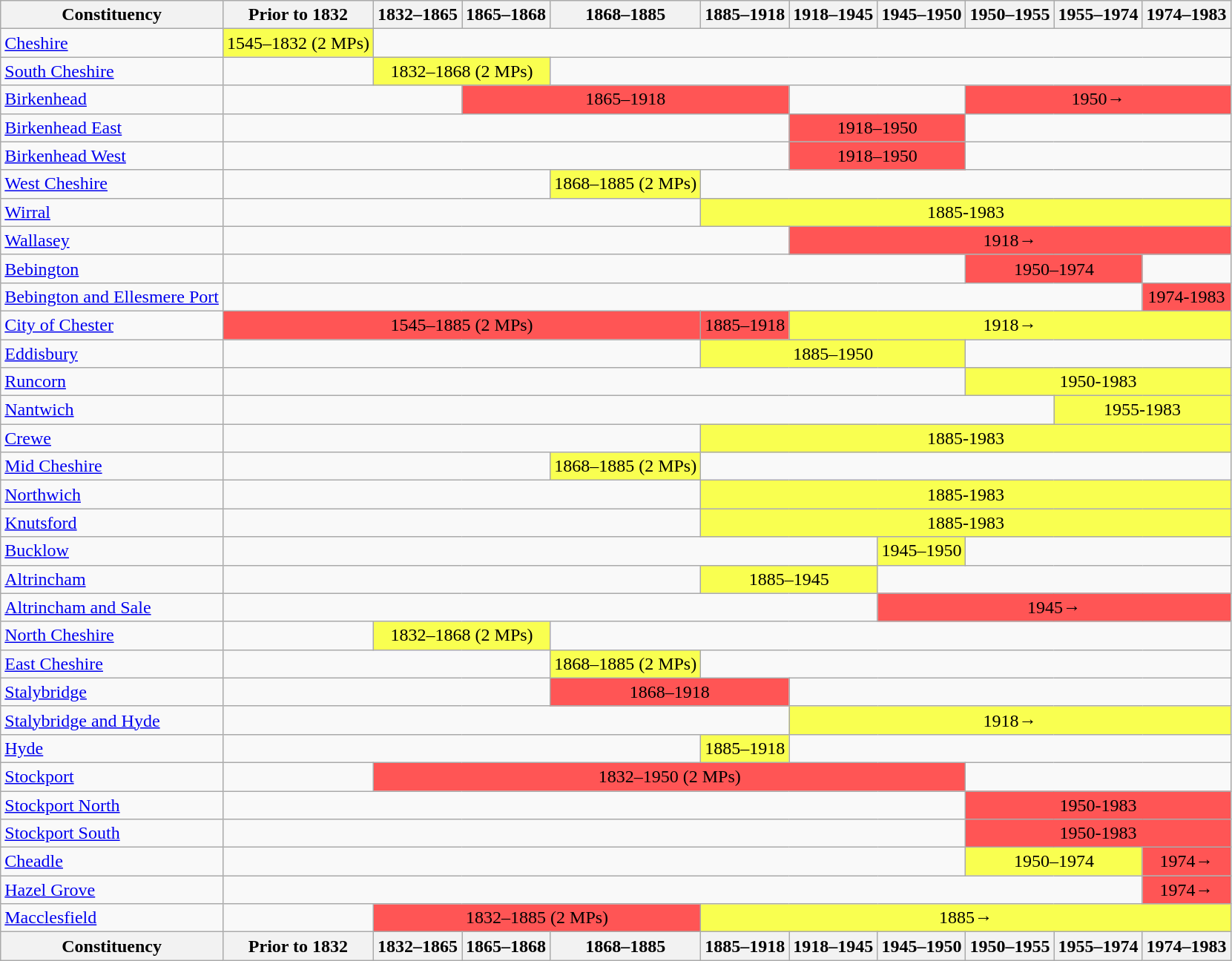<table class="wikitable">
<tr>
<th>Constituency</th>
<th>Prior to 1832</th>
<th>1832–1865</th>
<th>1865–1868</th>
<th>1868–1885</th>
<th>1885–1918</th>
<th>1918–1945</th>
<th>1945–1950</th>
<th>1950–1955</th>
<th>1955–1974</th>
<th>1974–1983</th>
</tr>
<tr>
<td><a href='#'>Cheshire</a></td>
<td align="center" bgcolor="#f9ff50">1545–1832 (2 MPs)</td>
<td colspan="9"></td>
</tr>
<tr>
<td><a href='#'>South Cheshire</a></td>
<td></td>
<td colspan="2" align="center" bgcolor="#f9ff50">1832–1868 (2 MPs)</td>
<td colspan="7"></td>
</tr>
<tr>
<td><a href='#'>Birkenhead</a></td>
<td colspan="2"></td>
<td colspan="3" align="center" bgcolor="#ff5555">1865–1918</td>
<td colspan="2"></td>
<td colspan="3" align="center" bgcolor="#ff5555">1950→</td>
</tr>
<tr>
<td><a href='#'>Birkenhead East</a></td>
<td colspan="5"></td>
<td colspan="2" align="center" bgcolor="#ff5555">1918–1950</td>
<td colspan="3"></td>
</tr>
<tr>
<td><a href='#'>Birkenhead West</a></td>
<td colspan="5"></td>
<td colspan="2" align="center" bgcolor="#ff5555">1918–1950</td>
<td colspan="3"></td>
</tr>
<tr>
<td><a href='#'>West Cheshire</a></td>
<td colspan="3"></td>
<td align="center" bgcolor="#f9ff50">1868–1885 (2 MPs)</td>
<td colspan="6"></td>
</tr>
<tr>
<td><a href='#'>Wirral</a></td>
<td colspan="4"></td>
<td colspan="6" align="center" bgcolor="#f9ff50">1885-1983</td>
</tr>
<tr>
<td><a href='#'>Wallasey</a></td>
<td colspan="5"></td>
<td colspan="5" align="center" bgcolor="#ff5555">1918→</td>
</tr>
<tr>
<td><a href='#'>Bebington</a></td>
<td colspan="7"></td>
<td colspan="2" align="center" bgcolor="#ff5555">1950–1974</td>
<td></td>
</tr>
<tr>
<td><a href='#'>Bebington and Ellesmere Port</a></td>
<td colspan="9"></td>
<td align="center" bgcolor="#ff5555">1974-1983</td>
</tr>
<tr>
<td><a href='#'>City of Chester</a></td>
<td colspan="4" align="center" bgcolor="#ff5555">1545–1885 (2 MPs)</td>
<td align="center" bgcolor="#ff5555">1885–1918</td>
<td colspan="5" align="center" bgcolor="#f9ff50">1918→</td>
</tr>
<tr>
<td><a href='#'>Eddisbury</a></td>
<td colspan="4"></td>
<td colspan="3" align="center" bgcolor="#f9ff50">1885–1950</td>
<td colspan="3"></td>
</tr>
<tr>
<td><a href='#'>Runcorn</a></td>
<td colspan="7"></td>
<td colspan="3" align="center" bgcolor="#f9ff50">1950-1983</td>
</tr>
<tr>
<td><a href='#'>Nantwich</a></td>
<td colspan="8"></td>
<td colspan="2" align="center" bgcolor="#f9ff50">1955-1983</td>
</tr>
<tr>
<td><a href='#'>Crewe</a></td>
<td colspan="4"></td>
<td colspan="6" align="center" bgcolor="#f9ff50">1885-1983</td>
</tr>
<tr>
<td><a href='#'>Mid Cheshire</a></td>
<td colspan="3"></td>
<td align="center" bgcolor="#f9ff50">1868–1885 (2 MPs)</td>
<td colspan="6"></td>
</tr>
<tr>
<td><a href='#'>Northwich</a></td>
<td colspan="4"></td>
<td colspan="6" align="center" bgcolor="#f9ff50">1885-1983</td>
</tr>
<tr>
<td><a href='#'>Knutsford</a></td>
<td colspan="4"></td>
<td colspan="6" align="center" bgcolor="#f9ff50">1885-1983</td>
</tr>
<tr>
<td><a href='#'>Bucklow</a></td>
<td colspan="6"></td>
<td align="center" bgcolor="#f9ff50">1945–1950</td>
<td colspan="3"></td>
</tr>
<tr>
<td><a href='#'>Altrincham</a></td>
<td colspan="4"></td>
<td colspan="2" align="center" bgcolor="#f9ff50">1885–1945</td>
<td colspan="4"></td>
</tr>
<tr>
<td><a href='#'>Altrincham and Sale</a></td>
<td colspan="6"></td>
<td colspan="4" align="center" bgcolor="#ff5555">1945→</td>
</tr>
<tr>
<td><a href='#'>North Cheshire</a></td>
<td></td>
<td colspan="2" align="center" bgcolor="#f9ff50">1832–1868 (2 MPs)</td>
<td colspan="7"></td>
</tr>
<tr>
<td><a href='#'>East Cheshire</a></td>
<td colspan="3"></td>
<td align="center" bgcolor="#f9ff50">1868–1885 (2 MPs)</td>
<td colspan="6"></td>
</tr>
<tr>
<td><a href='#'>Stalybridge</a></td>
<td colspan="3"></td>
<td colspan="2" align="center" bgcolor="#ff5555">1868–1918</td>
<td colspan="5"></td>
</tr>
<tr>
<td><a href='#'>Stalybridge and Hyde</a></td>
<td colspan="5"></td>
<td colspan="5" align="center" bgcolor="#f9ff50">1918→</td>
</tr>
<tr>
<td><a href='#'>Hyde</a></td>
<td colspan="4"></td>
<td align="center" bgcolor="#f9ff50">1885–1918</td>
<td colspan="5"></td>
</tr>
<tr>
<td><a href='#'>Stockport</a></td>
<td></td>
<td colspan="6" align="center" bgcolor="#ff5555">1832–1950 (2 MPs)</td>
<td colspan="3"></td>
</tr>
<tr>
<td><a href='#'>Stockport North</a></td>
<td colspan="7"></td>
<td colspan="3" align="center" bgcolor="#ff5555">1950-1983</td>
</tr>
<tr>
<td><a href='#'>Stockport South</a></td>
<td colspan="7"></td>
<td colspan="3" align="center" bgcolor="#ff5555">1950-1983</td>
</tr>
<tr>
<td><a href='#'>Cheadle</a></td>
<td colspan="7"></td>
<td colspan="2" align="center" bgcolor="#f9ff50">1950–1974</td>
<td align="center" bgcolor="#ff5555">1974→</td>
</tr>
<tr>
<td><a href='#'>Hazel Grove</a></td>
<td colspan="9"></td>
<td align="center" bgcolor="#ff5555">1974→</td>
</tr>
<tr>
<td><a href='#'>Macclesfield</a></td>
<td></td>
<td colspan="3" align="center" bgcolor="#ff5555">1832–1885 (2 MPs)</td>
<td colspan="6" align="center" bgcolor="#f9ff50">1885→</td>
</tr>
<tr>
<th>Constituency</th>
<th>Prior to 1832</th>
<th>1832–1865</th>
<th>1865–1868</th>
<th>1868–1885</th>
<th>1885–1918</th>
<th>1918–1945</th>
<th>1945–1950</th>
<th>1950–1955</th>
<th>1955–1974</th>
<th>1974–1983</th>
</tr>
</table>
